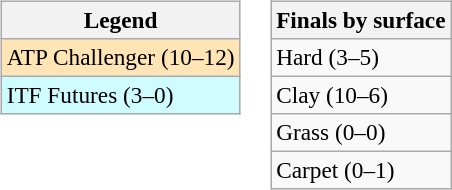<table>
<tr valign=top>
<td><br><table class=wikitable style=font-size:97%>
<tr>
<th>Legend</th>
</tr>
<tr bgcolor=moccasin>
<td>ATP Challenger (10–12)</td>
</tr>
<tr bgcolor=cffcff>
<td>ITF Futures (3–0)</td>
</tr>
</table>
</td>
<td><br><table class=wikitable style=font-size:97%>
<tr>
<th>Finals by surface</th>
</tr>
<tr>
<td>Hard (3–5)</td>
</tr>
<tr>
<td>Clay (10–6)</td>
</tr>
<tr>
<td>Grass (0–0)</td>
</tr>
<tr>
<td>Carpet (0–1)</td>
</tr>
</table>
</td>
</tr>
</table>
